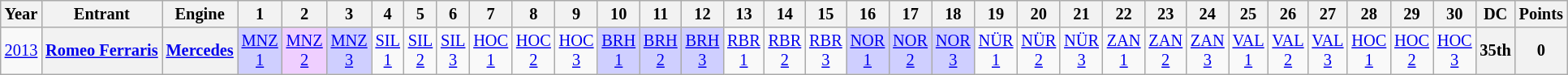<table class="wikitable" style="text-align:center; font-size:85%">
<tr>
<th>Year</th>
<th>Entrant</th>
<th>Engine</th>
<th>1</th>
<th>2</th>
<th>3</th>
<th>4</th>
<th>5</th>
<th>6</th>
<th>7</th>
<th>8</th>
<th>9</th>
<th>10</th>
<th>11</th>
<th>12</th>
<th>13</th>
<th>14</th>
<th>15</th>
<th>16</th>
<th>17</th>
<th>18</th>
<th>19</th>
<th>20</th>
<th>21</th>
<th>22</th>
<th>23</th>
<th>24</th>
<th>25</th>
<th>26</th>
<th>27</th>
<th>28</th>
<th>29</th>
<th>30</th>
<th>DC</th>
<th>Points</th>
</tr>
<tr>
<td><a href='#'>2013</a></td>
<th nowrap><a href='#'>Romeo Ferraris</a></th>
<th><a href='#'>Mercedes</a></th>
<td style="background:#CFCFFF;"><a href='#'>MNZ<br>1</a><br></td>
<td style="background:#EFCFFF;"><a href='#'>MNZ<br>2</a><br></td>
<td style="background:#CFCFFF;"><a href='#'>MNZ<br>3</a><br></td>
<td><a href='#'>SIL<br>1</a></td>
<td><a href='#'>SIL<br>2</a></td>
<td><a href='#'>SIL<br>3</a></td>
<td><a href='#'>HOC<br>1</a></td>
<td><a href='#'>HOC<br>2</a></td>
<td><a href='#'>HOC<br>3</a></td>
<td style="background:#CFCFFF;"><a href='#'>BRH<br>1</a><br></td>
<td style="background:#CFCFFF;"><a href='#'>BRH<br>2</a><br></td>
<td style="background:#CFCFFF;"><a href='#'>BRH<br>3</a><br></td>
<td><a href='#'>RBR<br>1</a></td>
<td><a href='#'>RBR<br>2</a></td>
<td><a href='#'>RBR<br>3</a></td>
<td style="background:#CFCFFF;"><a href='#'>NOR<br>1</a><br></td>
<td style="background:#CFCFFF;"><a href='#'>NOR<br>2</a><br></td>
<td style="background:#CFCFFF;"><a href='#'>NOR<br>3</a><br></td>
<td><a href='#'>NÜR<br>1</a></td>
<td><a href='#'>NÜR<br>2</a></td>
<td><a href='#'>NÜR<br>3</a></td>
<td><a href='#'>ZAN<br>1</a></td>
<td><a href='#'>ZAN<br>2</a></td>
<td><a href='#'>ZAN<br>3</a></td>
<td><a href='#'>VAL<br>1</a></td>
<td><a href='#'>VAL<br>2</a></td>
<td><a href='#'>VAL<br>3</a></td>
<td><a href='#'>HOC<br>1</a></td>
<td><a href='#'>HOC<br>2</a></td>
<td><a href='#'>HOC<br>3</a></td>
<th>35th</th>
<th>0</th>
</tr>
</table>
